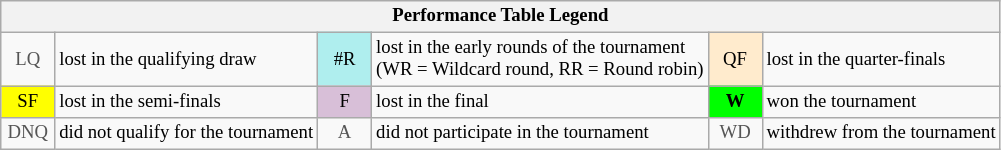<table class="wikitable" style="font-size:78%;">
<tr>
<th colspan="6">Performance Table Legend</th>
</tr>
<tr>
<td align="center" style="color:#555555;" width="30">LQ</td>
<td>lost in the qualifying draw</td>
<td align="center" style="background:#afeeee;">#R</td>
<td>lost in the early rounds of the tournament<br>(WR = Wildcard round, RR = Round robin)</td>
<td align="center" style="background:#ffebcd;">QF</td>
<td>lost in the quarter-finals</td>
</tr>
<tr>
<td align="center" style="background:yellow;">SF</td>
<td>lost in the semi-finals</td>
<td align="center" style="background:#D8BFD8;">F</td>
<td>lost in the final</td>
<td align="center" style="background:#00ff00;"><strong>W</strong></td>
<td>won the tournament</td>
</tr>
<tr>
<td align="center" style="color:#555555;" width="30">DNQ</td>
<td>did not qualify for the tournament</td>
<td align="center" style="color:#555555;" width="30">A</td>
<td>did not participate in the tournament</td>
<td align="center" style="color:#555555;" width="30">WD</td>
<td>withdrew from the tournament</td>
</tr>
</table>
